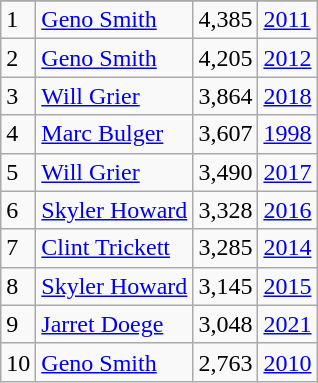<table class="wikitable">
<tr>
</tr>
<tr>
<td>1</td>
<td><a href='#'>Geno Smith</a></td>
<td>4,385</td>
<td><a href='#'>2011</a></td>
</tr>
<tr>
<td>2</td>
<td><a href='#'>Geno Smith</a></td>
<td>4,205</td>
<td><a href='#'>2012</a></td>
</tr>
<tr>
<td>3</td>
<td><a href='#'>Will Grier</a></td>
<td>3,864</td>
<td><a href='#'>2018</a></td>
</tr>
<tr>
<td>4</td>
<td><a href='#'>Marc Bulger</a></td>
<td>3,607</td>
<td><a href='#'>1998</a></td>
</tr>
<tr>
<td>5</td>
<td><a href='#'>Will Grier</a></td>
<td>3,490</td>
<td><a href='#'>2017</a></td>
</tr>
<tr>
<td>6</td>
<td><a href='#'>Skyler Howard</a></td>
<td>3,328</td>
<td><a href='#'>2016</a></td>
</tr>
<tr>
<td>7</td>
<td><a href='#'>Clint Trickett</a></td>
<td>3,285</td>
<td><a href='#'>2014</a></td>
</tr>
<tr>
<td>8</td>
<td><a href='#'>Skyler Howard</a></td>
<td>3,145</td>
<td><a href='#'>2015</a></td>
</tr>
<tr>
<td>9</td>
<td><a href='#'>Jarret Doege</a></td>
<td>3,048</td>
<td><a href='#'>2021</a></td>
</tr>
<tr>
<td>10</td>
<td><a href='#'>Geno Smith</a></td>
<td>2,763</td>
<td><a href='#'>2010</a></td>
</tr>
</table>
